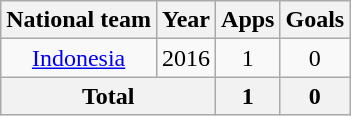<table class=wikitable style=text-align:center>
<tr>
<th>National team</th>
<th>Year</th>
<th>Apps</th>
<th>Goals</th>
</tr>
<tr>
<td><a href='#'>Indonesia</a></td>
<td>2016</td>
<td>1</td>
<td>0</td>
</tr>
<tr>
<th colspan=2>Total</th>
<th>1</th>
<th>0</th>
</tr>
</table>
